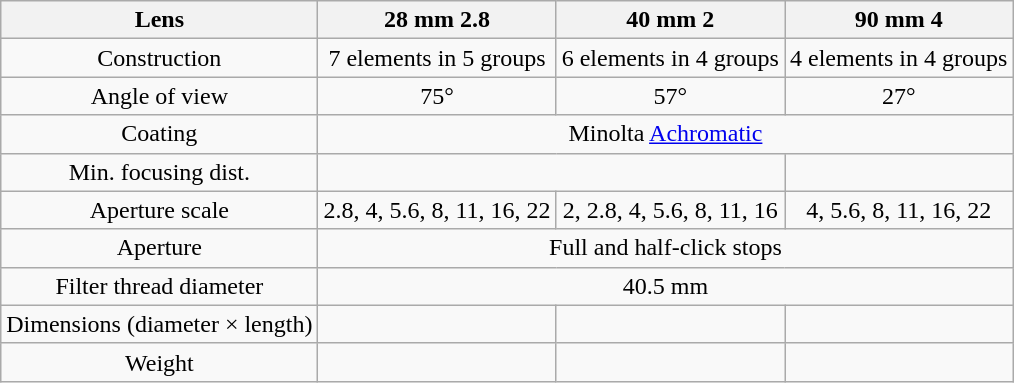<table class="wikitable" style="text-align: center;">
<tr>
<th>Lens</th>
<th>28 mm 2.8</th>
<th>40 mm 2</th>
<th>90 mm 4</th>
</tr>
<tr>
<td>Construction</td>
<td>7 elements in 5 groups</td>
<td>6 elements in 4 groups</td>
<td>4 elements in 4 groups</td>
</tr>
<tr>
<td>Angle of view</td>
<td>75°</td>
<td>57°</td>
<td>27°</td>
</tr>
<tr>
<td>Coating</td>
<td colspan="3">Minolta <a href='#'>Achromatic</a></td>
</tr>
<tr>
<td>Min. focusing dist.</td>
<td colspan="2"></td>
<td></td>
</tr>
<tr>
<td>Aperture scale</td>
<td>2.8, 4, 5.6, 8, 11, 16, 22</td>
<td>2, 2.8, 4, 5.6, 8, 11, 16</td>
<td>4, 5.6, 8, 11, 16, 22</td>
</tr>
<tr>
<td>Aperture</td>
<td colspan="3">Full and half-click stops</td>
</tr>
<tr>
<td>Filter thread diameter</td>
<td colspan="3">40.5 mm</td>
</tr>
<tr>
<td>Dimensions (diameter × length)</td>
<td></td>
<td></td>
<td></td>
</tr>
<tr>
<td>Weight</td>
<td></td>
<td></td>
<td></td>
</tr>
</table>
